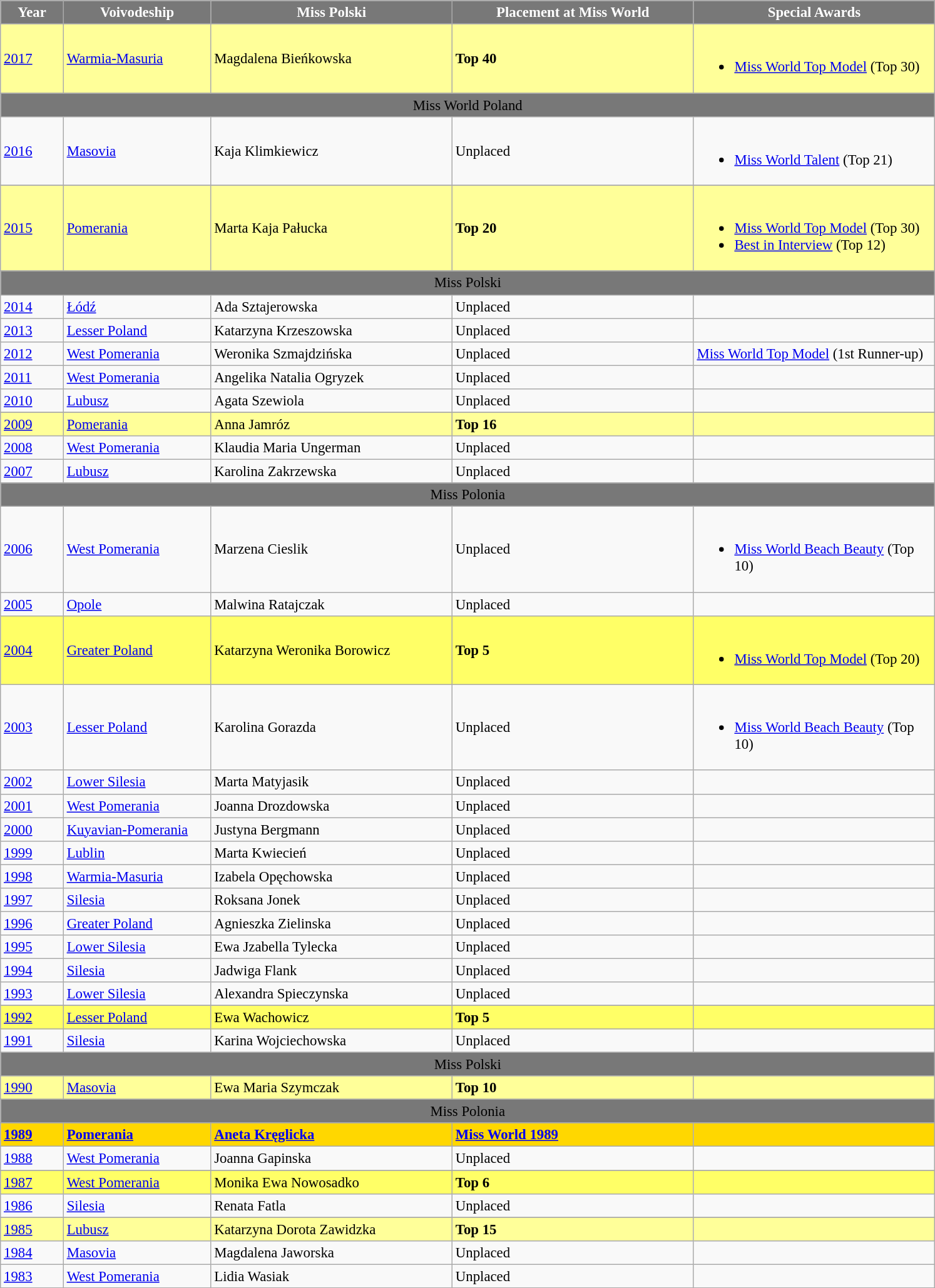<table class="wikitable " style="font-size: 95%;">
<tr>
<th width="60" style="background-color:#787878;color:#FFFFFF;">Year</th>
<th width="150" style="background-color:#787878;color:#FFFFFF;">Voivodeship</th>
<th width="250" style="background-color:#787878;color:#FFFFFF;">Miss Polski</th>
<th width="250" style="background-color:#787878;color:#FFFFFF;">Placement at Miss World</th>
<th width="250" style="background-color:#787878;color:#FFFFFF;">Special Awards</th>
</tr>
<tr>
</tr>
<tr style="background-color:#FFFF99;">
<td><a href='#'>2017</a></td>
<td><a href='#'>Warmia-Masuria</a></td>
<td>Magdalena Bieńkowska</td>
<td><strong>Top 40</strong></td>
<td align="left"><br><ul><li><a href='#'>Miss World Top Model</a> (Top 30)</li></ul></td>
</tr>
<tr>
</tr>
<tr bgcolor="#787878" align="center">
<td colspan="5"><span>Miss World Poland</span></td>
</tr>
<tr>
<td><a href='#'>2016</a></td>
<td><a href='#'>Masovia</a></td>
<td>Kaja Klimkiewicz</td>
<td>Unplaced</td>
<td align="left"><br><ul><li><a href='#'>Miss World Talent</a> (Top 21)</li></ul></td>
</tr>
<tr>
</tr>
<tr style="background-color:#FFFF99;">
<td><a href='#'>2015</a></td>
<td><a href='#'>Pomerania</a></td>
<td>Marta Kaja Pałucka</td>
<td><strong>Top 20</strong></td>
<td align="left"><br><ul><li><a href='#'>Miss World Top Model</a> (Top 30)</li><li><a href='#'>Best in Interview</a> (Top 12)</li></ul></td>
</tr>
<tr>
</tr>
<tr bgcolor="#787878" align="center">
<td colspan="5"><span>Miss Polski</span></td>
</tr>
<tr>
<td><a href='#'>2014</a></td>
<td><a href='#'>Łódź</a></td>
<td>Ada Sztajerowska</td>
<td>Unplaced</td>
<td></td>
</tr>
<tr>
<td><a href='#'>2013</a></td>
<td><a href='#'>Lesser Poland</a></td>
<td>Katarzyna Krzeszowska</td>
<td>Unplaced</td>
<td></td>
</tr>
<tr>
<td><a href='#'>2012</a></td>
<td><a href='#'>West Pomerania</a></td>
<td>Weronika Szmajdzińska</td>
<td>Unplaced</td>
<td><a href='#'>Miss World Top Model</a> (1st Runner-up)</td>
</tr>
<tr>
<td><a href='#'>2011</a></td>
<td><a href='#'>West Pomerania</a></td>
<td>Angelika Natalia Ogryzek</td>
<td>Unplaced</td>
<td></td>
</tr>
<tr>
<td><a href='#'>2010</a></td>
<td><a href='#'>Lubusz</a></td>
<td>Agata Szewiola</td>
<td>Unplaced</td>
<td></td>
</tr>
<tr>
</tr>
<tr style="background-color:#FFFF99;">
<td><a href='#'>2009</a></td>
<td><a href='#'>Pomerania</a></td>
<td>Anna Jamróz</td>
<td><strong>Top 16</strong></td>
<td></td>
</tr>
<tr>
<td><a href='#'>2008</a></td>
<td><a href='#'>West Pomerania</a></td>
<td>Klaudia Maria Ungerman</td>
<td>Unplaced</td>
<td></td>
</tr>
<tr>
<td><a href='#'>2007</a></td>
<td><a href='#'>Lubusz</a></td>
<td>Karolina Zakrzewska</td>
<td>Unplaced</td>
<td></td>
</tr>
<tr>
</tr>
<tr bgcolor="#787878" align="center">
<td colspan="5"><span>Miss Polonia</span></td>
</tr>
<tr>
<td><a href='#'>2006</a></td>
<td><a href='#'>West Pomerania</a></td>
<td>Marzena Cieslik</td>
<td>Unplaced</td>
<td align="left"><br><ul><li><a href='#'>Miss World Beach Beauty</a> (Top 10)</li></ul></td>
</tr>
<tr>
<td><a href='#'>2005</a></td>
<td><a href='#'>Opole</a></td>
<td>Malwina Ratajczak</td>
<td>Unplaced</td>
<td></td>
</tr>
<tr style="background-color:#FFFF66;">
<td><a href='#'>2004</a></td>
<td><a href='#'>Greater Poland</a></td>
<td>Katarzyna Weronika Borowicz</td>
<td><strong>Top 5</strong></td>
<td align="left"><br><ul><li><a href='#'>Miss World Top Model</a> (Top 20)</li></ul></td>
</tr>
<tr>
<td><a href='#'>2003</a></td>
<td><a href='#'>Lesser Poland</a></td>
<td>Karolina Gorazda</td>
<td>Unplaced</td>
<td align="left"><br><ul><li><a href='#'>Miss World Beach Beauty</a> (Top 10)</li></ul></td>
</tr>
<tr>
<td><a href='#'>2002</a></td>
<td><a href='#'>Lower Silesia</a></td>
<td>Marta Matyjasik</td>
<td>Unplaced</td>
<td></td>
</tr>
<tr>
<td><a href='#'>2001</a></td>
<td><a href='#'>West Pomerania</a></td>
<td>Joanna Drozdowska</td>
<td>Unplaced</td>
<td></td>
</tr>
<tr>
<td><a href='#'>2000</a></td>
<td><a href='#'>Kuyavian-Pomerania</a></td>
<td>Justyna Bergmann</td>
<td>Unplaced</td>
<td></td>
</tr>
<tr>
<td><a href='#'>1999</a></td>
<td><a href='#'>Lublin</a></td>
<td>Marta Kwiecień</td>
<td>Unplaced</td>
<td></td>
</tr>
<tr>
<td><a href='#'>1998</a></td>
<td><a href='#'>Warmia-Masuria</a></td>
<td>Izabela Opęchowska</td>
<td>Unplaced</td>
<td></td>
</tr>
<tr>
<td><a href='#'>1997</a></td>
<td><a href='#'>Silesia</a></td>
<td>Roksana Jonek</td>
<td>Unplaced</td>
<td></td>
</tr>
<tr>
<td><a href='#'>1996</a></td>
<td><a href='#'>Greater Poland</a></td>
<td>Agnieszka Zielinska</td>
<td>Unplaced</td>
<td></td>
</tr>
<tr>
<td><a href='#'>1995</a></td>
<td><a href='#'>Lower Silesia</a></td>
<td>Ewa Jzabella Tylecka</td>
<td>Unplaced</td>
<td></td>
</tr>
<tr>
<td><a href='#'>1994</a></td>
<td><a href='#'>Silesia</a></td>
<td>Jadwiga Flank</td>
<td>Unplaced</td>
<td></td>
</tr>
<tr>
<td><a href='#'>1993</a></td>
<td><a href='#'>Lower Silesia</a></td>
<td>Alexandra Spieczynska</td>
<td>Unplaced</td>
<td></td>
</tr>
<tr>
</tr>
<tr style="background-color:#FFFF66;">
<td><a href='#'>1992</a></td>
<td><a href='#'>Lesser Poland</a></td>
<td>Ewa Wachowicz</td>
<td><strong>Top 5</strong></td>
<td></td>
</tr>
<tr>
<td><a href='#'>1991</a></td>
<td><a href='#'>Silesia</a></td>
<td>Karina Wojciechowska</td>
<td>Unplaced</td>
<td></td>
</tr>
<tr>
</tr>
<tr bgcolor="#787878" align="center">
<td colspan="5"><span>Miss Polski</span></td>
</tr>
<tr style="background-color:#FFFF99;">
<td><a href='#'>1990</a></td>
<td><a href='#'>Masovia</a></td>
<td>Ewa Maria Szymczak</td>
<td><strong>Top 10</strong></td>
<td></td>
</tr>
<tr>
</tr>
<tr bgcolor="#787878" align="center">
<td colspan="5"><span>Miss Polonia</span></td>
</tr>
<tr>
</tr>
<tr style="background-color:gold; font-weight: bold">
<td><a href='#'>1989</a></td>
<td><a href='#'>Pomerania</a></td>
<td><a href='#'>Aneta Kręglicka</a></td>
<td><a href='#'>Miss World 1989</a></td>
<td></td>
</tr>
<tr>
<td><a href='#'>1988</a></td>
<td><a href='#'>West Pomerania</a></td>
<td>Joanna Gapinska</td>
<td>Unplaced</td>
<td></td>
</tr>
<tr>
</tr>
<tr style="background-color:#FFFF66;">
<td><a href='#'>1987</a></td>
<td><a href='#'>West Pomerania</a></td>
<td>Monika Ewa Nowosadko</td>
<td><strong>Top 6</strong></td>
<td></td>
</tr>
<tr>
<td><a href='#'>1986</a></td>
<td><a href='#'>Silesia</a></td>
<td>Renata Fatla</td>
<td>Unplaced</td>
<td></td>
</tr>
<tr>
</tr>
<tr style="background-color:#FFFF99;">
<td><a href='#'>1985</a></td>
<td><a href='#'>Lubusz</a></td>
<td>Katarzyna Dorota Zawidzka</td>
<td><strong>Top 15</strong></td>
<td></td>
</tr>
<tr>
<td><a href='#'>1984</a></td>
<td><a href='#'>Masovia</a></td>
<td>Magdalena Jaworska</td>
<td>Unplaced</td>
<td></td>
</tr>
<tr>
<td><a href='#'>1983</a></td>
<td><a href='#'>West Pomerania</a></td>
<td>Lidia Wasiak</td>
<td>Unplaced</td>
<td></td>
</tr>
<tr>
</tr>
</table>
